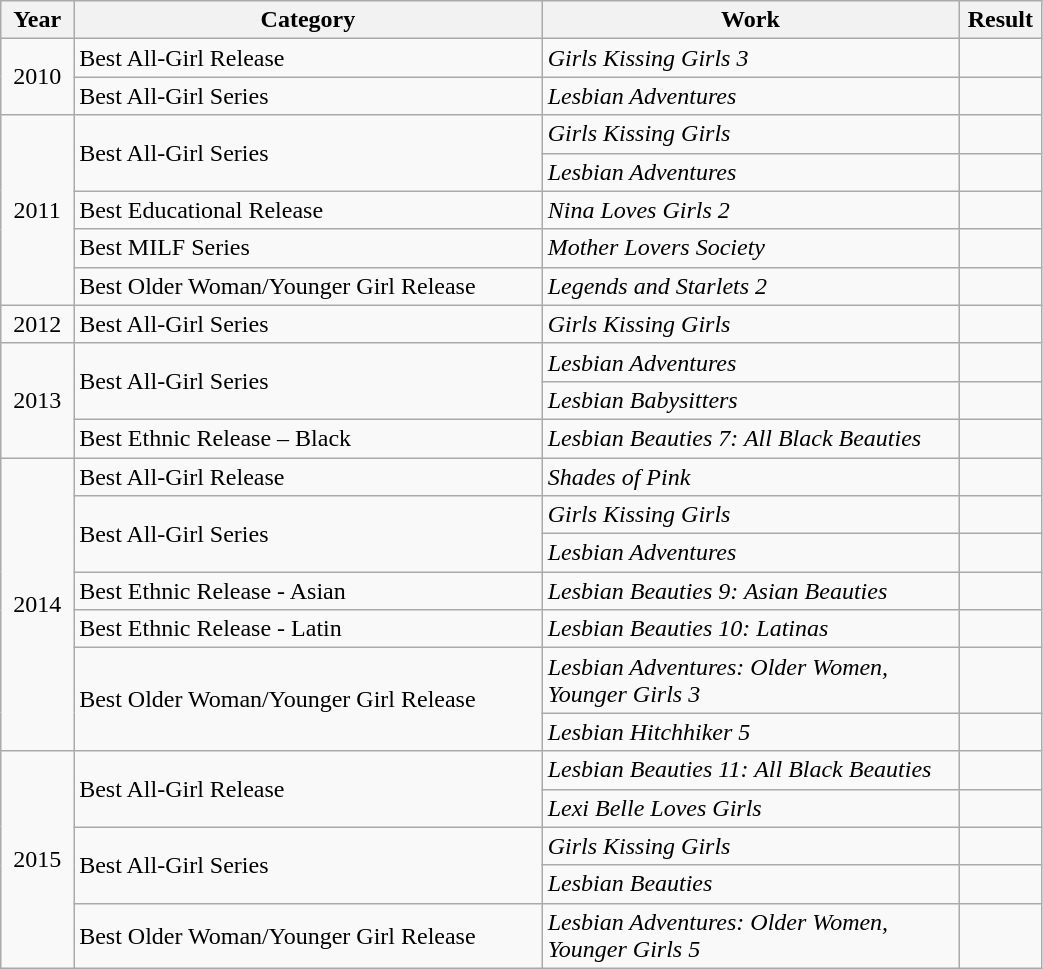<table class="wikitable" width="55%">
<tr>
<th width="7%">Year</th>
<th width="45%">Category</th>
<th width="40%">Work</th>
<th width="8%">Result</th>
</tr>
<tr>
<td rowspan=2 align=center>2010</td>
<td>Best All-Girl Release</td>
<td><em>Girls Kissing Girls 3</em></td>
<td></td>
</tr>
<tr>
<td>Best All-Girl Series</td>
<td><em>Lesbian Adventures</em></td>
<td></td>
</tr>
<tr>
<td rowspan=5 align=center>2011</td>
<td rowspan=2>Best All-Girl Series</td>
<td><em>Girls Kissing Girls</em></td>
<td></td>
</tr>
<tr>
<td><em>Lesbian Adventures</em></td>
<td></td>
</tr>
<tr>
<td>Best Educational Release</td>
<td><em>Nina Loves Girls 2</em></td>
<td></td>
</tr>
<tr>
<td>Best MILF Series</td>
<td><em>Mother Lovers Society</em></td>
<td></td>
</tr>
<tr>
<td>Best Older Woman/Younger Girl Release</td>
<td><em>Legends and Starlets 2</em></td>
<td></td>
</tr>
<tr>
<td align=center>2012</td>
<td>Best All-Girl Series</td>
<td><em>Girls Kissing Girls</em></td>
<td></td>
</tr>
<tr>
<td rowspan=3 align=center>2013</td>
<td rowspan=2>Best All-Girl Series</td>
<td><em>Lesbian Adventures</em></td>
<td></td>
</tr>
<tr>
<td><em>Lesbian Babysitters</em></td>
<td></td>
</tr>
<tr>
<td>Best Ethnic Release – Black</td>
<td><em>Lesbian Beauties 7: All Black Beauties</em></td>
<td></td>
</tr>
<tr>
<td rowspan=7 align=center>2014</td>
<td>Best All-Girl Release</td>
<td><em>Shades of Pink</em></td>
<td></td>
</tr>
<tr>
<td rowspan=2>Best All-Girl Series</td>
<td><em>Girls Kissing Girls</em></td>
<td></td>
</tr>
<tr>
<td><em>Lesbian Adventures</em></td>
<td></td>
</tr>
<tr>
<td>Best Ethnic Release - Asian</td>
<td><em>Lesbian Beauties 9: Asian Beauties</em></td>
<td></td>
</tr>
<tr>
<td>Best Ethnic Release - Latin</td>
<td><em>Lesbian Beauties 10: Latinas</em></td>
<td></td>
</tr>
<tr>
<td rowspan=2>Best Older Woman/Younger Girl Release</td>
<td><em>Lesbian Adventures: Older Women, Younger Girls 3</em></td>
<td></td>
</tr>
<tr>
<td><em>Lesbian Hitchhiker 5</em></td>
<td></td>
</tr>
<tr>
<td rowspan=5 align=center valign=center>2015</td>
<td rowspan=2 valign=center>Best All-Girl Release</td>
<td><em>Lesbian Beauties 11: All Black Beauties</em></td>
<td></td>
</tr>
<tr>
<td><em>Lexi Belle Loves Girls</em></td>
<td></td>
</tr>
<tr>
<td rowspan=2 valign=center>Best All-Girl Series</td>
<td><em>Girls Kissing Girls</em></td>
<td></td>
</tr>
<tr>
<td><em>Lesbian Beauties</em></td>
<td></td>
</tr>
<tr>
<td>Best Older Woman/Younger Girl Release</td>
<td><em>Lesbian Adventures: Older Women, Younger Girls 5</em></td>
<td></td>
</tr>
</table>
